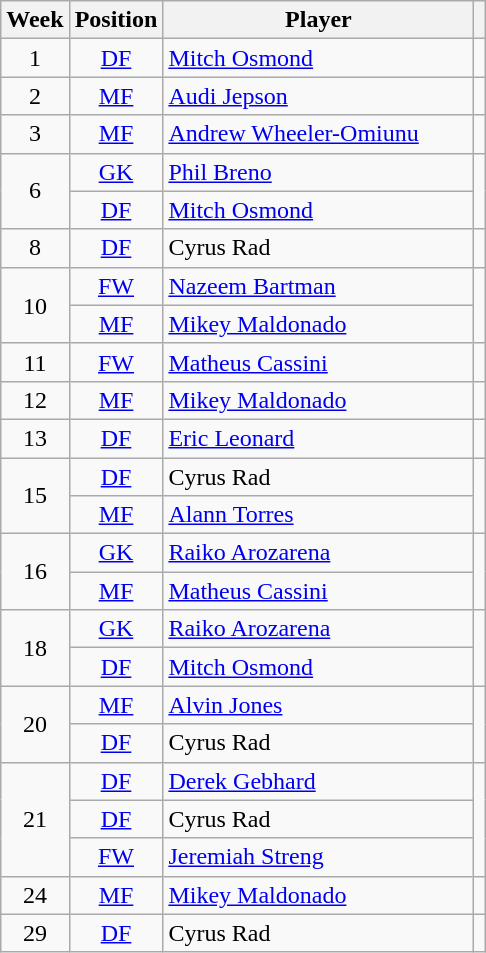<table class="wikitable" style="text-align:center;">
<tr>
<th>Week</th>
<th>Position</th>
<th style="width:200px">Player</th>
<th></th>
</tr>
<tr>
<td>1</td>
<td><a href='#'>DF</a></td>
<td style="text-align:left;"> <a href='#'>Mitch Osmond</a></td>
<td style="text-align:center;"></td>
</tr>
<tr>
<td>2</td>
<td><a href='#'>MF</a></td>
<td style="text-align:left;"> <a href='#'>Audi Jepson</a></td>
<td></td>
</tr>
<tr>
<td>3</td>
<td><a href='#'>MF</a></td>
<td style="text-align:left;"> <a href='#'>Andrew Wheeler-Omiunu</a></td>
<td></td>
</tr>
<tr>
<td rowspan="2">6</td>
<td><a href='#'>GK</a></td>
<td style="text-align:left;"> <a href='#'>Phil Breno</a></td>
<td rowspan="2"></td>
</tr>
<tr>
<td><a href='#'>DF</a></td>
<td style="text-align:left;"> <a href='#'>Mitch Osmond</a></td>
</tr>
<tr>
<td>8</td>
<td><a href='#'>DF</a></td>
<td style="text-align:left;"> Cyrus Rad</td>
<td></td>
</tr>
<tr>
<td rowspan="2">10</td>
<td><a href='#'>FW</a></td>
<td style="text-align:left;"> <a href='#'>Nazeem Bartman</a></td>
<td rowspan="2"></td>
</tr>
<tr>
<td><a href='#'>MF</a></td>
<td style="text-align:left;"> <a href='#'>Mikey Maldonado</a></td>
</tr>
<tr>
<td>11</td>
<td><a href='#'>FW</a></td>
<td style="text-align:left;"> <a href='#'>Matheus Cassini</a></td>
<td></td>
</tr>
<tr>
<td>12</td>
<td><a href='#'>MF</a></td>
<td style="text-align:left;"> <a href='#'>Mikey Maldonado</a></td>
<td></td>
</tr>
<tr>
<td>13</td>
<td><a href='#'>DF</a></td>
<td style="text-align:left;"> <a href='#'>Eric Leonard</a></td>
<td></td>
</tr>
<tr>
<td rowspan="2">15</td>
<td><a href='#'>DF</a></td>
<td style="text-align:left;"> Cyrus Rad</td>
<td rowspan="2"></td>
</tr>
<tr>
<td><a href='#'>MF</a></td>
<td style="text-align:left;"> <a href='#'>Alann Torres</a></td>
</tr>
<tr>
<td rowspan="2">16</td>
<td><a href='#'>GK</a></td>
<td style="text-align:left;"> <a href='#'>Raiko Arozarena</a></td>
<td rowspan="2"></td>
</tr>
<tr>
<td><a href='#'>MF</a></td>
<td style="text-align:left;"> <a href='#'>Matheus Cassini</a></td>
</tr>
<tr>
<td rowspan="2">18</td>
<td><a href='#'>GK</a></td>
<td style="text-align:left;"> <a href='#'>Raiko Arozarena</a></td>
<td rowspan="2"></td>
</tr>
<tr>
<td><a href='#'>DF</a></td>
<td style="text-align:left;"> <a href='#'>Mitch Osmond</a></td>
</tr>
<tr>
<td rowspan="2">20</td>
<td><a href='#'>MF</a></td>
<td style="text-align:left;"> <a href='#'>Alvin Jones</a></td>
<td rowspan="2"></td>
</tr>
<tr>
<td><a href='#'>DF</a></td>
<td style="text-align:left;"> Cyrus Rad</td>
</tr>
<tr>
<td rowspan="3">21</td>
<td><a href='#'>DF</a></td>
<td style="text-align:left;"> <a href='#'>Derek Gebhard</a></td>
<td rowspan="3"></td>
</tr>
<tr>
<td><a href='#'>DF</a></td>
<td style="text-align:left;"> Cyrus Rad</td>
</tr>
<tr>
<td><a href='#'>FW</a></td>
<td style="text-align:left;"> <a href='#'>Jeremiah Streng</a></td>
</tr>
<tr>
<td>24</td>
<td><a href='#'>MF</a></td>
<td style="text-align:left;"> <a href='#'>Mikey Maldonado</a></td>
<td></td>
</tr>
<tr>
<td>29</td>
<td><a href='#'>DF</a></td>
<td style="text-align:left;"> Cyrus Rad</td>
<td></td>
</tr>
</table>
